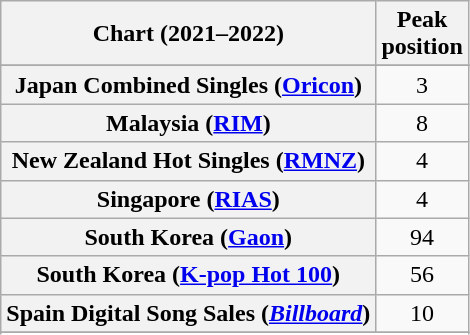<table class="wikitable sortable plainrowheaders" style="text-align:center">
<tr>
<th scope="col">Chart (2021–2022)</th>
<th scope="col">Peak<br>position</th>
</tr>
<tr>
</tr>
<tr>
</tr>
<tr>
</tr>
<tr>
<th scope="row">Japan Combined Singles (<a href='#'>Oricon</a>)</th>
<td>3</td>
</tr>
<tr>
<th scope="row">Malaysia (<a href='#'>RIM</a>)</th>
<td>8</td>
</tr>
<tr>
<th scope="row">New Zealand Hot Singles (<a href='#'>RMNZ</a>)</th>
<td>4</td>
</tr>
<tr>
<th scope="row">Singapore (<a href='#'>RIAS</a>)</th>
<td>4</td>
</tr>
<tr>
<th scope="row">South Korea (<a href='#'>Gaon</a>)</th>
<td>94</td>
</tr>
<tr>
<th scope="row">South Korea (<a href='#'>K-pop Hot 100</a>)</th>
<td>56</td>
</tr>
<tr>
<th scope="row">Spain Digital Song Sales (<em><a href='#'>Billboard</a></em>)</th>
<td>10</td>
</tr>
<tr>
</tr>
<tr>
</tr>
<tr>
</tr>
<tr>
</tr>
</table>
